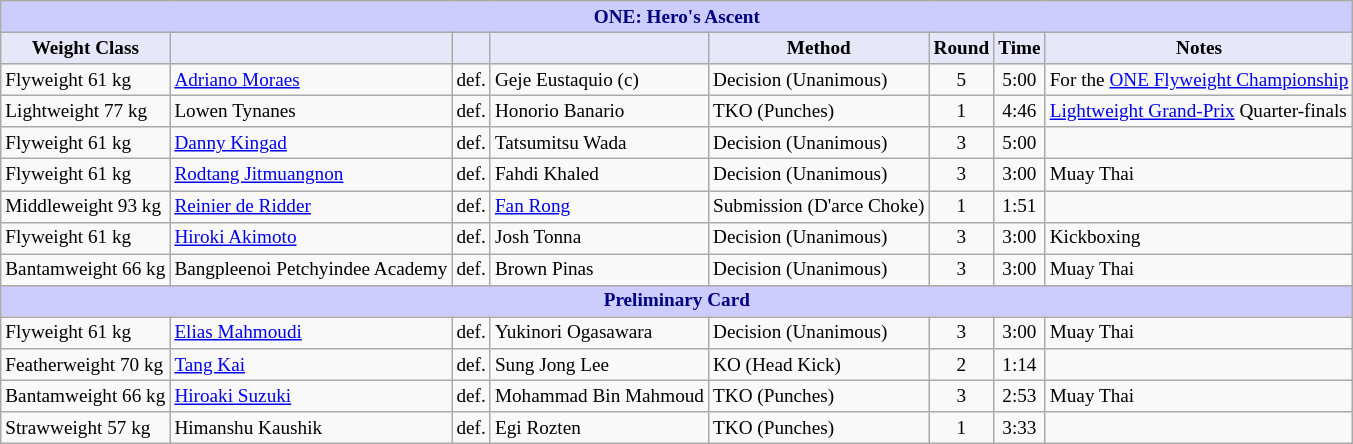<table class="wikitable" style="font-size: 80%;">
<tr>
<th colspan="8" style="background-color: #ccf; color: #000080; text-align: center;"><strong>ONE: Hero's Ascent</strong></th>
</tr>
<tr>
<th colspan="1" style="background-color: #E6E8FA; color: #000000; text-align: center;">Weight Class</th>
<th colspan="1" style="background-color: #E6E8FA; color: #000000; text-align: center;"></th>
<th colspan="1" style="background-color: #E6E8FA; color: #000000; text-align: center;"></th>
<th colspan="1" style="background-color: #E6E8FA; color: #000000; text-align: center;"></th>
<th colspan="1" style="background-color: #E6E8FA; color: #000000; text-align: center;">Method</th>
<th colspan="1" style="background-color: #E6E8FA; color: #000000; text-align: center;">Round</th>
<th colspan="1" style="background-color: #E6E8FA; color: #000000; text-align: center;">Time</th>
<th colspan="1" style="background-color: #E6E8FA; color: #000000; text-align: center;">Notes</th>
</tr>
<tr>
<td>Flyweight 61 kg</td>
<td> <a href='#'>Adriano Moraes</a></td>
<td>def.</td>
<td> Geje Eustaquio (c)</td>
<td>Decision (Unanimous)</td>
<td align=center>5</td>
<td align=center>5:00</td>
<td>For the <a href='#'>ONE Flyweight Championship</a></td>
</tr>
<tr>
<td>Lightweight 77 kg</td>
<td> Lowen Tynanes</td>
<td>def.</td>
<td> Honorio Banario</td>
<td>TKO (Punches)</td>
<td align=center>1</td>
<td align=center>4:46</td>
<td><a href='#'>Lightweight Grand-Prix</a> Quarter-finals</td>
</tr>
<tr>
<td>Flyweight 61 kg</td>
<td> <a href='#'>Danny Kingad</a></td>
<td>def.</td>
<td> Tatsumitsu Wada</td>
<td>Decision (Unanimous)</td>
<td align=center>3</td>
<td align=center>5:00</td>
<td></td>
</tr>
<tr>
<td>Flyweight 61 kg</td>
<td> <a href='#'>Rodtang Jitmuangnon</a></td>
<td>def.</td>
<td> Fahdi Khaled</td>
<td>Decision (Unanimous)</td>
<td align=center>3</td>
<td align=center>3:00</td>
<td>Muay Thai</td>
</tr>
<tr>
<td>Middleweight 93 kg</td>
<td> <a href='#'>Reinier de Ridder</a></td>
<td>def.</td>
<td> <a href='#'>Fan Rong</a></td>
<td>Submission (D'arce Choke)</td>
<td align=center>1</td>
<td align=center>1:51</td>
<td></td>
</tr>
<tr>
<td>Flyweight 61 kg</td>
<td> <a href='#'>Hiroki Akimoto</a></td>
<td>def.</td>
<td> Josh Tonna</td>
<td>Decision (Unanimous)</td>
<td align=center>3</td>
<td align=center>3:00</td>
<td>Kickboxing</td>
</tr>
<tr>
<td>Bantamweight 66 kg</td>
<td> Bangpleenoi Petchyindee Academy</td>
<td>def.</td>
<td> Brown Pinas</td>
<td>Decision (Unanimous)</td>
<td align=center>3</td>
<td align=center>3:00</td>
<td>Muay Thai</td>
</tr>
<tr>
<th colspan="8" style="background-color: #ccf; color: #000080; text-align: center;"><strong>Preliminary Card</strong></th>
</tr>
<tr>
<td>Flyweight 61 kg</td>
<td> <a href='#'>Elias Mahmoudi</a></td>
<td>def.</td>
<td> Yukinori Ogasawara</td>
<td>Decision (Unanimous)</td>
<td align=center>3</td>
<td align=center>3:00</td>
<td>Muay Thai</td>
</tr>
<tr>
<td>Featherweight 70 kg</td>
<td> <a href='#'>Tang Kai</a></td>
<td>def.</td>
<td> Sung Jong Lee</td>
<td>KO (Head Kick)</td>
<td align=center>2</td>
<td align=center>1:14</td>
<td></td>
</tr>
<tr>
<td>Bantamweight 66 kg</td>
<td> <a href='#'>Hiroaki Suzuki</a></td>
<td>def.</td>
<td> Mohammad Bin Mahmoud</td>
<td>TKO (Punches)</td>
<td align=center>3</td>
<td align=center>2:53</td>
<td>Muay Thai</td>
</tr>
<tr>
<td>Strawweight 57 kg</td>
<td> Himanshu Kaushik</td>
<td>def.</td>
<td> Egi Rozten</td>
<td>TKO (Punches)</td>
<td align=center>1</td>
<td align=center>3:33</td>
<td></td>
</tr>
</table>
